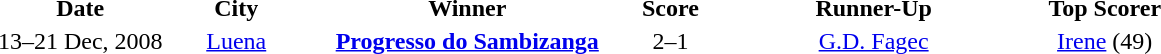<table border="0" style="text-align:center;">
<tr>
<th width=125px>Date</th>
<th width=75px>City</th>
<th width=225px>Winner</th>
<th>Score</th>
<th width=225px>Runner-Up</th>
<th>Top Scorer</th>
</tr>
<tr>
<td>13–21 Dec, 2008</td>
<td><a href='#'>Luena</a></td>
<td><strong><a href='#'>Progresso do Sambizanga</a></strong></td>
<td>2–1</td>
<td><a href='#'>G.D. Fagec</a></td>
<td align=center><a href='#'>Irene</a> (49)</td>
</tr>
</table>
